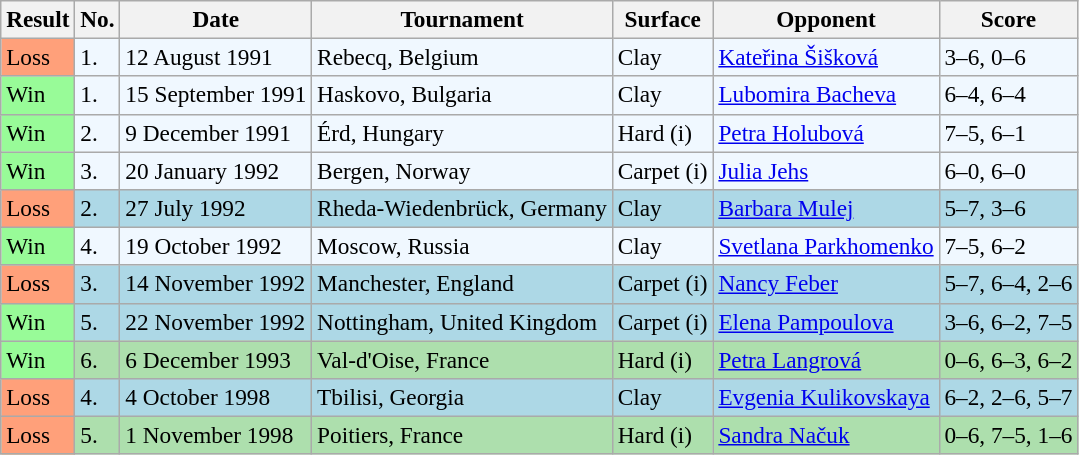<table class="sortable wikitable" style=font-size:97%>
<tr>
<th>Result</th>
<th>No.</th>
<th>Date</th>
<th>Tournament</th>
<th>Surface</th>
<th>Opponent</th>
<th>Score</th>
</tr>
<tr bgcolor=f0f8ff>
<td style="background:#ffa07a;">Loss</td>
<td>1.</td>
<td>12 August 1991</td>
<td>Rebecq, Belgium</td>
<td>Clay</td>
<td> <a href='#'>Kateřina Šišková</a></td>
<td>3–6, 0–6</td>
</tr>
<tr bgcolor="#f0f8ff">
<td style="background:#98fb98;">Win</td>
<td>1.</td>
<td>15 September 1991</td>
<td>Haskovo, Bulgaria</td>
<td>Clay</td>
<td> <a href='#'>Lubomira Bacheva</a></td>
<td>6–4, 6–4</td>
</tr>
<tr bgcolor="#f0f8ff">
<td style="background:#98fb98;">Win</td>
<td>2.</td>
<td>9 December 1991</td>
<td>Érd, Hungary</td>
<td>Hard (i)</td>
<td> <a href='#'>Petra Holubová</a></td>
<td>7–5, 6–1</td>
</tr>
<tr bgcolor="#f0f8ff">
<td style="background:#98fb98;">Win</td>
<td>3.</td>
<td>20 January 1992</td>
<td>Bergen, Norway</td>
<td>Carpet (i)</td>
<td> <a href='#'>Julia Jehs</a></td>
<td>6–0, 6–0</td>
</tr>
<tr bgcolor="lightblue">
<td style="background:#ffa07a;">Loss</td>
<td>2.</td>
<td>27 July 1992</td>
<td>Rheda-Wiedenbrück, Germany</td>
<td>Clay</td>
<td> <a href='#'>Barbara Mulej</a></td>
<td>5–7, 3–6</td>
</tr>
<tr bgcolor="#f0f8ff">
<td style="background:#98fb98;">Win</td>
<td>4.</td>
<td>19 October 1992</td>
<td>Moscow, Russia</td>
<td>Clay</td>
<td> <a href='#'>Svetlana Parkhomenko</a></td>
<td>7–5, 6–2</td>
</tr>
<tr bgcolor="lightblue">
<td style="background:#ffa07a;">Loss</td>
<td>3.</td>
<td>14 November 1992</td>
<td>Manchester, England</td>
<td>Carpet (i)</td>
<td> <a href='#'>Nancy Feber</a></td>
<td>5–7, 6–4, 2–6</td>
</tr>
<tr bgcolor="lightblue">
<td style="background:#98fb98;">Win</td>
<td>5.</td>
<td>22 November 1992</td>
<td>Nottingham, United Kingdom</td>
<td>Carpet (i)</td>
<td> <a href='#'>Elena Pampoulova</a></td>
<td>3–6, 6–2, 7–5</td>
</tr>
<tr bgcolor=addfad>
<td style="background:#98fb98;">Win</td>
<td>6.</td>
<td>6 December 1993</td>
<td>Val-d'Oise, France</td>
<td>Hard (i)</td>
<td> <a href='#'>Petra Langrová</a></td>
<td>0–6, 6–3, 6–2</td>
</tr>
<tr bgcolor="lightblue">
<td style="background:#ffa07a;">Loss</td>
<td>4.</td>
<td>4 October 1998</td>
<td>Tbilisi, Georgia</td>
<td>Clay</td>
<td> <a href='#'>Evgenia Kulikovskaya</a></td>
<td>6–2, 2–6, 5–7</td>
</tr>
<tr style="background:#addfad;">
<td style="background:#ffa07a;">Loss</td>
<td>5.</td>
<td>1 November 1998</td>
<td>Poitiers, France</td>
<td>Hard (i)</td>
<td> <a href='#'>Sandra Načuk</a></td>
<td>0–6, 7–5, 1–6</td>
</tr>
</table>
